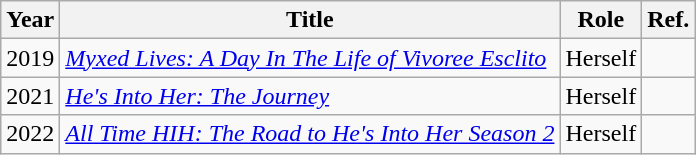<table class="wikitable">
<tr>
<th>Year</th>
<th>Title</th>
<th>Role</th>
<th>Ref.</th>
</tr>
<tr>
<td>2019</td>
<td><em><a href='#'>Myxed Lives: A Day In The Life of Vivoree Esclito</a></em></td>
<td>Herself</td>
<td></td>
</tr>
<tr>
<td>2021</td>
<td><em><a href='#'>He's Into Her: The Journey</a></em></td>
<td>Herself</td>
<td></td>
</tr>
<tr>
<td>2022</td>
<td><em><a href='#'>All Time HIH: The Road to He's Into Her Season 2</a></em></td>
<td>Herself</td>
<td></td>
</tr>
</table>
